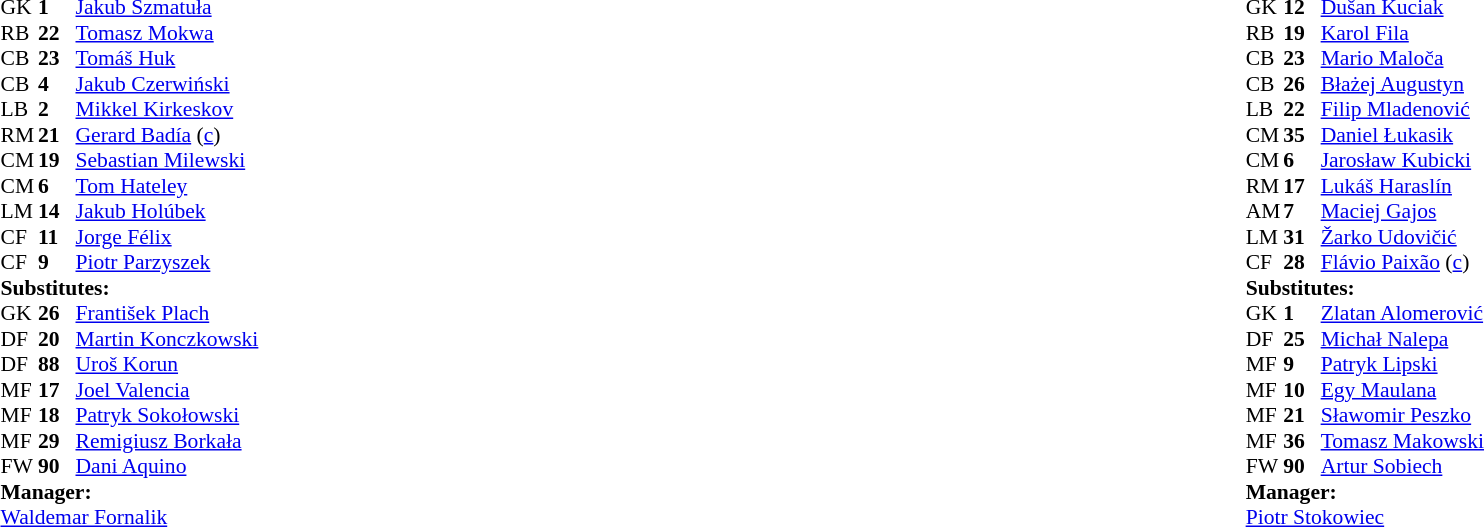<table style="width:100%">
<tr>
<td style="vertical-align:top;width:40%"><br><table style="font-size:90%" cellspacing="0" cellpadding="0">
<tr>
<th width=25></th>
<th width=25></th>
</tr>
<tr>
<td>GK</td>
<td><strong>1</strong></td>
<td> <a href='#'>Jakub Szmatuła</a></td>
</tr>
<tr>
<td>RB</td>
<td><strong>22</strong></td>
<td> <a href='#'>Tomasz Mokwa</a></td>
</tr>
<tr>
<td>CB</td>
<td><strong>23</strong></td>
<td> <a href='#'>Tomáš Huk</a></td>
</tr>
<tr>
<td>CB</td>
<td><strong>4</strong></td>
<td> <a href='#'>Jakub Czerwiński</a></td>
</tr>
<tr>
<td>LB</td>
<td><strong>2</strong></td>
<td> <a href='#'>Mikkel Kirkeskov</a></td>
</tr>
<tr>
<td>RM</td>
<td><strong>21</strong></td>
<td> <a href='#'>Gerard Badía</a> (<a href='#'>c</a>)</td>
</tr>
<tr>
<td>CM</td>
<td><strong>19</strong></td>
<td> <a href='#'>Sebastian Milewski</a></td>
<td></td>
<td></td>
</tr>
<tr>
<td>CM</td>
<td><strong>6</strong></td>
<td> <a href='#'>Tom Hateley</a></td>
<td></td>
<td></td>
</tr>
<tr>
<td>LM</td>
<td><strong>14</strong></td>
<td> <a href='#'>Jakub Holúbek</a></td>
<td></td>
<td></td>
</tr>
<tr>
<td>CF</td>
<td><strong>11</strong></td>
<td> <a href='#'>Jorge Félix</a></td>
<td></td>
<td></td>
</tr>
<tr>
<td>CF</td>
<td><strong>9</strong></td>
<td> <a href='#'>Piotr Parzyszek</a></td>
<td></td>
<td></td>
</tr>
<tr>
<td colspan=4><strong>Substitutes:</strong></td>
</tr>
<tr>
<td>GK</td>
<td><strong>26</strong></td>
<td> <a href='#'>František Plach</a></td>
</tr>
<tr>
<td>DF</td>
<td><strong>20</strong></td>
<td> <a href='#'>Martin Konczkowski</a></td>
<td></td>
<td></td>
</tr>
<tr>
<td>DF</td>
<td><strong>88</strong></td>
<td> <a href='#'>Uroš Korun</a></td>
<td></td>
<td></td>
</tr>
<tr>
<td>MF</td>
<td><strong>17</strong></td>
<td> <a href='#'>Joel Valencia</a></td>
<td></td>
<td></td>
</tr>
<tr>
<td>MF</td>
<td><strong>18</strong></td>
<td> <a href='#'>Patryk Sokołowski</a></td>
<td></td>
<td></td>
</tr>
<tr>
<td>MF</td>
<td><strong>29</strong></td>
<td> <a href='#'>Remigiusz Borkała</a></td>
</tr>
<tr>
<td>FW</td>
<td><strong>90</strong></td>
<td> <a href='#'>Dani Aquino</a></td>
<td></td>
<td></td>
</tr>
<tr>
<td colspan=4><strong>Manager:</strong></td>
</tr>
<tr>
<td colspan="4"> <a href='#'>Waldemar Fornalik</a></td>
</tr>
</table>
</td>
<td style="vertical-align:top; width:50%"><br><table cellspacing="0" cellpadding="0" style="font-size:90%; margin:auto">
<tr>
<th width=25></th>
<th width=25></th>
</tr>
<tr>
<td>GK</td>
<td><strong>12</strong></td>
<td> <a href='#'>Dušan Kuciak</a></td>
</tr>
<tr>
<td>RB</td>
<td><strong>19</strong></td>
<td> <a href='#'>Karol Fila</a></td>
<td></td>
</tr>
<tr>
<td>CB</td>
<td><strong>23</strong></td>
<td> <a href='#'>Mario Maloča</a></td>
</tr>
<tr>
<td>CB</td>
<td><strong>26</strong></td>
<td> <a href='#'>Błażej Augustyn</a></td>
<td></td>
</tr>
<tr>
<td>LB</td>
<td><strong>22</strong></td>
<td> <a href='#'>Filip Mladenović</a></td>
<td></td>
<td></td>
</tr>
<tr>
<td>CM</td>
<td><strong>35</strong></td>
<td> <a href='#'>Daniel Łukasik</a></td>
</tr>
<tr>
<td>CM</td>
<td><strong>6</strong></td>
<td> <a href='#'>Jarosław Kubicki</a></td>
<td></td>
</tr>
<tr>
<td>RM</td>
<td><strong>17</strong></td>
<td> <a href='#'>Lukáš Haraslín</a></td>
<td></td>
<td></td>
</tr>
<tr>
<td>AM</td>
<td><strong>7</strong></td>
<td> <a href='#'>Maciej Gajos</a></td>
<td></td>
<td></td>
</tr>
<tr>
<td>LM</td>
<td><strong>31</strong></td>
<td> <a href='#'>Žarko Udovičić</a></td>
<td></td>
<td></td>
</tr>
<tr>
<td>CF</td>
<td><strong>28</strong></td>
<td> <a href='#'>Flávio Paixão</a> (<a href='#'>c</a>)</td>
<td></td>
<td></td>
</tr>
<tr>
<td colspan=4><strong>Substitutes:</strong></td>
</tr>
<tr>
<td>GK</td>
<td><strong>1</strong></td>
<td> <a href='#'>Zlatan Alomerović</a></td>
</tr>
<tr>
<td>DF</td>
<td><strong>25</strong></td>
<td> <a href='#'>Michał Nalepa</a></td>
<td></td>
<td></td>
</tr>
<tr>
<td>MF</td>
<td><strong>9</strong></td>
<td> <a href='#'>Patryk Lipski</a></td>
</tr>
<tr>
<td>MF</td>
<td><strong>10</strong></td>
<td> <a href='#'>Egy Maulana</a></td>
<td></td>
<td></td>
</tr>
<tr>
<td>MF</td>
<td><strong>21</strong></td>
<td> <a href='#'>Sławomir Peszko</a></td>
<td></td>
<td></td>
</tr>
<tr>
<td>MF</td>
<td><strong>36</strong></td>
<td> <a href='#'>Tomasz Makowski</a></td>
<td></td>
<td></td>
</tr>
<tr>
<td>FW</td>
<td><strong>90</strong></td>
<td> <a href='#'>Artur Sobiech</a></td>
<td></td>
<td></td>
</tr>
<tr>
<td colspan=4><strong>Manager:</strong></td>
</tr>
<tr>
<td colspan="4"> <a href='#'>Piotr Stokowiec</a></td>
</tr>
</table>
</td>
</tr>
</table>
